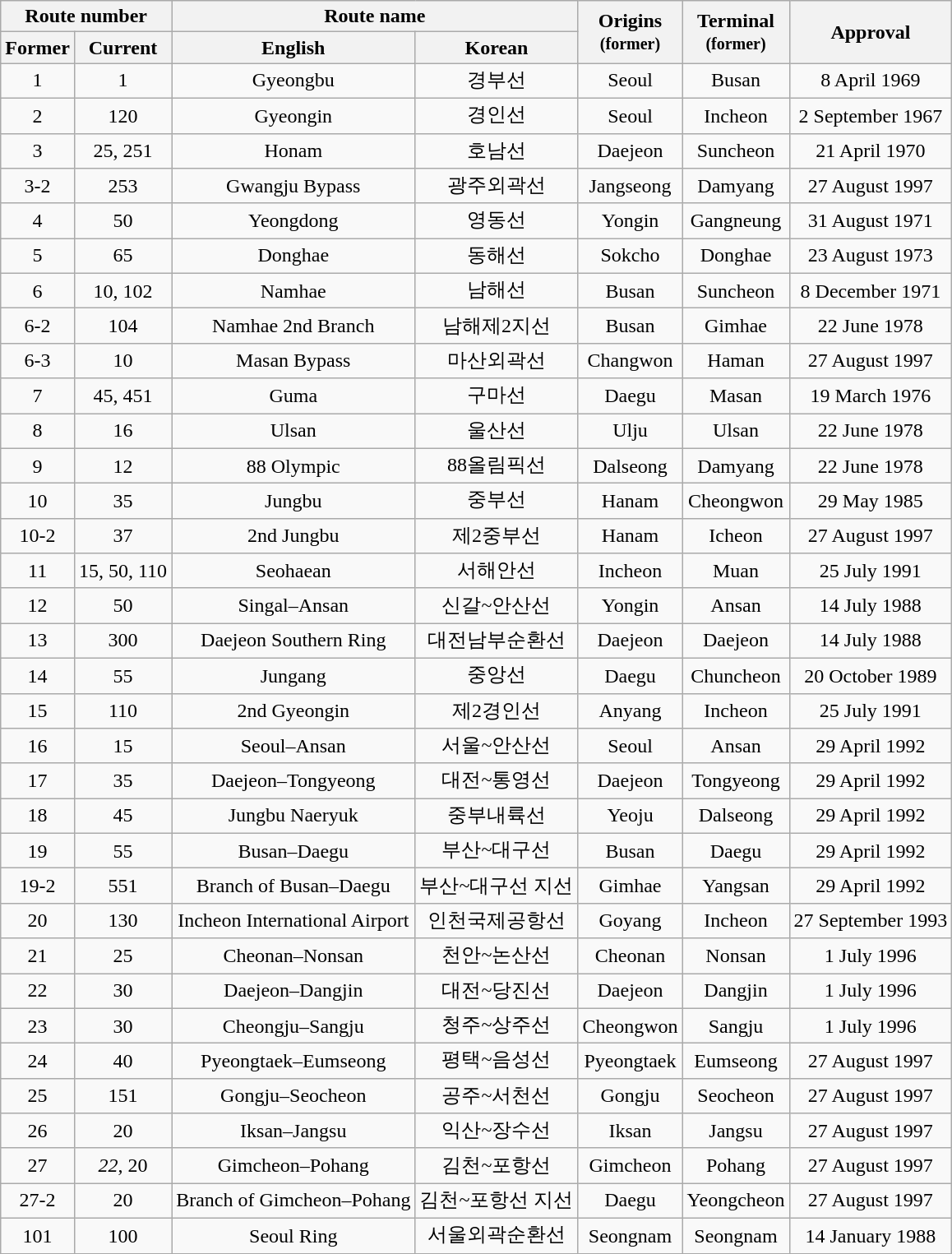<table class="wikitable" style="text-align: center;">
<tr>
<th colspan="2">Route number</th>
<th colspan="2">Route name</th>
<th rowspan="2">Origins<br><small>(former)</small></th>
<th rowspan="2">Terminal<br><small>(former)</small></th>
<th rowspan="2">Approval</th>
</tr>
<tr>
<th>Former</th>
<th>Current</th>
<th>English</th>
<th>Korean</th>
</tr>
<tr>
<td>1</td>
<td>1</td>
<td>Gyeongbu</td>
<td>경부선</td>
<td>Seoul</td>
<td>Busan</td>
<td>8 April 1969</td>
</tr>
<tr>
<td>2</td>
<td>120</td>
<td>Gyeongin</td>
<td>경인선</td>
<td>Seoul</td>
<td>Incheon</td>
<td>2 September 1967</td>
</tr>
<tr>
<td>3</td>
<td>25, 251</td>
<td>Honam</td>
<td>호남선</td>
<td>Daejeon</td>
<td>Suncheon</td>
<td>21 April 1970</td>
</tr>
<tr>
<td>3-2</td>
<td>253</td>
<td>Gwangju Bypass</td>
<td>광주외곽선</td>
<td>Jangseong</td>
<td>Damyang</td>
<td>27 August 1997</td>
</tr>
<tr>
<td>4</td>
<td>50</td>
<td>Yeongdong</td>
<td>영동선</td>
<td>Yongin</td>
<td>Gangneung</td>
<td>31 August 1971</td>
</tr>
<tr>
<td>5</td>
<td>65</td>
<td>Donghae</td>
<td>동해선</td>
<td>Sokcho</td>
<td>Donghae</td>
<td>23 August 1973</td>
</tr>
<tr>
<td>6</td>
<td>10, 102</td>
<td>Namhae</td>
<td>남해선</td>
<td>Busan</td>
<td>Suncheon</td>
<td>8 December 1971</td>
</tr>
<tr>
<td>6-2</td>
<td>104</td>
<td>Namhae 2nd Branch</td>
<td>남해제2지선</td>
<td>Busan</td>
<td>Gimhae</td>
<td>22 June 1978</td>
</tr>
<tr>
<td>6-3</td>
<td>10</td>
<td>Masan Bypass</td>
<td>마산외곽선</td>
<td>Changwon</td>
<td>Haman</td>
<td>27 August 1997</td>
</tr>
<tr>
<td>7</td>
<td>45, 451</td>
<td>Guma</td>
<td>구마선</td>
<td>Daegu</td>
<td>Masan</td>
<td>19 March 1976</td>
</tr>
<tr>
<td>8</td>
<td>16</td>
<td>Ulsan</td>
<td>울산선</td>
<td>Ulju</td>
<td>Ulsan</td>
<td>22 June 1978</td>
</tr>
<tr>
<td>9</td>
<td>12</td>
<td>88 Olympic</td>
<td>88올림픽선</td>
<td>Dalseong</td>
<td>Damyang</td>
<td>22 June 1978</td>
</tr>
<tr>
<td>10</td>
<td>35</td>
<td>Jungbu</td>
<td>중부선</td>
<td>Hanam</td>
<td>Cheongwon</td>
<td>29 May 1985</td>
</tr>
<tr>
<td>10-2</td>
<td>37</td>
<td>2nd Jungbu</td>
<td>제2중부선</td>
<td>Hanam</td>
<td>Icheon</td>
<td>27 August 1997</td>
</tr>
<tr>
<td>11</td>
<td>15, 50, 110</td>
<td>Seohaean</td>
<td>서해안선</td>
<td>Incheon</td>
<td>Muan</td>
<td>25 July 1991</td>
</tr>
<tr>
<td>12</td>
<td>50</td>
<td>Singal–Ansan</td>
<td>신갈~안산선</td>
<td>Yongin</td>
<td>Ansan</td>
<td>14 July 1988</td>
</tr>
<tr>
<td>13</td>
<td>300</td>
<td>Daejeon Southern Ring</td>
<td>대전남부순환선</td>
<td>Daejeon</td>
<td>Daejeon</td>
<td>14 July 1988</td>
</tr>
<tr>
<td>14</td>
<td>55</td>
<td>Jungang</td>
<td>중앙선</td>
<td>Daegu</td>
<td>Chuncheon</td>
<td>20 October 1989</td>
</tr>
<tr>
<td>15</td>
<td>110</td>
<td>2nd Gyeongin</td>
<td>제2경인선</td>
<td>Anyang</td>
<td>Incheon</td>
<td>25 July 1991</td>
</tr>
<tr>
<td>16</td>
<td>15</td>
<td>Seoul–Ansan</td>
<td>서울~안산선</td>
<td>Seoul</td>
<td>Ansan</td>
<td>29 April 1992</td>
</tr>
<tr>
<td>17</td>
<td>35</td>
<td>Daejeon–Tongyeong</td>
<td>대전~통영선</td>
<td>Daejeon</td>
<td>Tongyeong</td>
<td>29 April 1992</td>
</tr>
<tr>
<td>18</td>
<td>45</td>
<td>Jungbu Naeryuk</td>
<td>중부내륙선</td>
<td>Yeoju</td>
<td>Dalseong</td>
<td>29 April 1992</td>
</tr>
<tr>
<td>19</td>
<td>55</td>
<td>Busan–Daegu</td>
<td>부산~대구선</td>
<td>Busan</td>
<td>Daegu</td>
<td>29 April 1992</td>
</tr>
<tr>
<td>19-2</td>
<td>551</td>
<td>Branch of Busan–Daegu</td>
<td>부산~대구선 지선</td>
<td>Gimhae</td>
<td>Yangsan</td>
<td>29 April 1992</td>
</tr>
<tr>
<td>20</td>
<td>130</td>
<td>Incheon International Airport</td>
<td>인천국제공항선</td>
<td>Goyang</td>
<td>Incheon</td>
<td>27 September 1993</td>
</tr>
<tr>
<td>21</td>
<td>25</td>
<td>Cheonan–Nonsan</td>
<td>천안~논산선</td>
<td>Cheonan</td>
<td>Nonsan</td>
<td>1 July 1996</td>
</tr>
<tr>
<td>22</td>
<td>30</td>
<td>Daejeon–Dangjin</td>
<td>대전~당진선</td>
<td>Daejeon</td>
<td>Dangjin</td>
<td>1 July 1996</td>
</tr>
<tr>
<td>23</td>
<td>30</td>
<td>Cheongju–Sangju</td>
<td>청주~상주선</td>
<td>Cheongwon</td>
<td>Sangju</td>
<td>1 July 1996</td>
</tr>
<tr>
<td>24</td>
<td>40</td>
<td>Pyeongtaek–Eumseong</td>
<td>평택~음성선</td>
<td>Pyeongtaek</td>
<td>Eumseong</td>
<td>27 August 1997</td>
</tr>
<tr>
<td>25</td>
<td>151</td>
<td>Gongju–Seocheon</td>
<td>공주~서천선</td>
<td>Gongju</td>
<td>Seocheon</td>
<td>27 August 1997</td>
</tr>
<tr>
<td>26</td>
<td>20</td>
<td>Iksan–Jangsu</td>
<td>익산~장수선</td>
<td>Iksan</td>
<td>Jangsu</td>
<td>27 August 1997</td>
</tr>
<tr>
<td>27</td>
<td><em>22</em>, 20</td>
<td>Gimcheon–Pohang</td>
<td>김천~포항선</td>
<td>Gimcheon</td>
<td>Pohang</td>
<td>27 August 1997</td>
</tr>
<tr>
<td>27-2</td>
<td>20</td>
<td>Branch of Gimcheon–Pohang</td>
<td>김천~포항선 지선</td>
<td>Daegu</td>
<td>Yeongcheon</td>
<td>27 August 1997</td>
</tr>
<tr>
<td>101</td>
<td>100</td>
<td>Seoul Ring</td>
<td>서울외곽순환선</td>
<td>Seongnam</td>
<td>Seongnam</td>
<td>14 January 1988</td>
</tr>
<tr>
</tr>
</table>
